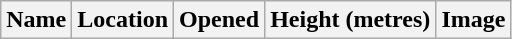<table class="wikitable">
<tr>
<th>Name</th>
<th>Location</th>
<th>Opened</th>
<th>Height (metres)</th>
<th>Image<br>

















































</th>
</tr>
</table>
